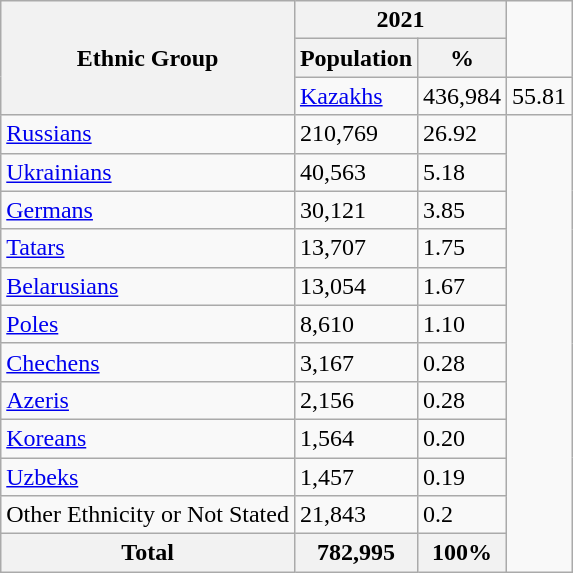<table class="wikitable sortable">
<tr>
<th rowspan="3">Ethnic Group</th>
<th colspan="2">2021</th>
</tr>
<tr>
<th>Population</th>
<th>%</th>
</tr>
<tr>
<td><a href='#'>Kazakhs</a></td>
<td>436,984</td>
<td>55.81</td>
</tr>
<tr>
<td><a href='#'>Russians</a></td>
<td>210,769</td>
<td>26.92</td>
</tr>
<tr>
<td><a href='#'>Ukrainians</a></td>
<td>40,563</td>
<td>5.18</td>
</tr>
<tr>
<td><a href='#'>Germans</a></td>
<td>30,121</td>
<td>3.85</td>
</tr>
<tr>
<td><a href='#'>Tatars</a></td>
<td>13,707</td>
<td>1.75</td>
</tr>
<tr>
<td><a href='#'>Belarusians</a></td>
<td>13,054</td>
<td>1.67</td>
</tr>
<tr>
<td><a href='#'>Poles</a></td>
<td>8,610</td>
<td>1.10</td>
</tr>
<tr>
<td><a href='#'>Chechens</a></td>
<td>3,167</td>
<td>0.28</td>
</tr>
<tr>
<td><a href='#'>Azeris</a></td>
<td>2,156</td>
<td>0.28</td>
</tr>
<tr>
<td><a href='#'>Koreans</a></td>
<td>1,564</td>
<td>0.20</td>
</tr>
<tr>
<td><a href='#'>Uzbeks</a></td>
<td>1,457</td>
<td>0.19</td>
</tr>
<tr>
<td>Other Ethnicity or Not Stated</td>
<td>21,843</td>
<td>0.2</td>
</tr>
<tr>
<th>Total</th>
<th>782,995</th>
<th>100%</th>
</tr>
</table>
